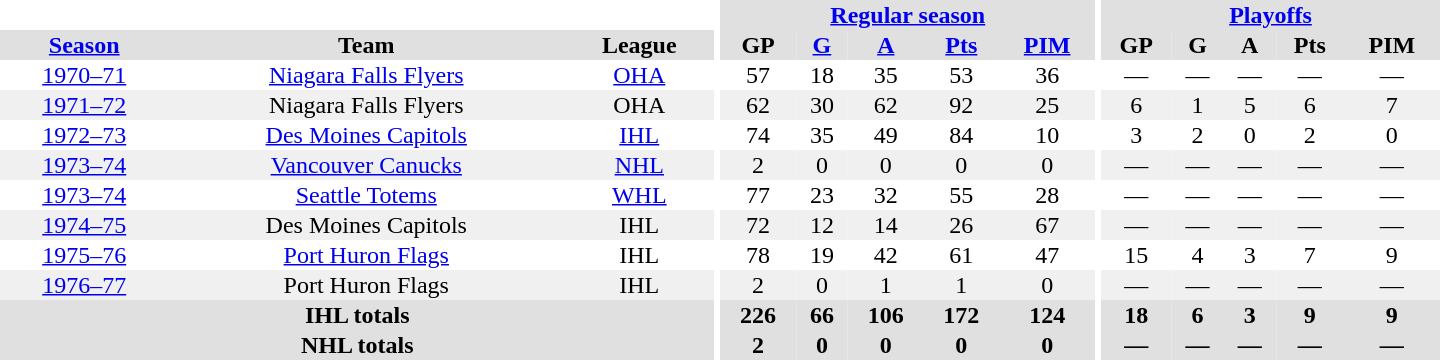<table border="0" cellpadding="1" cellspacing="0" style="text-align:center; width:60em">
<tr bgcolor="#e0e0e0">
<th colspan="3" bgcolor="#ffffff"></th>
<th rowspan="100" bgcolor="#ffffff"></th>
<th colspan="5"><a href='#'>Regular season</a></th>
<th rowspan="100" bgcolor="#ffffff"></th>
<th colspan="5"><a href='#'>Playoffs</a></th>
</tr>
<tr bgcolor="#e0e0e0">
<th><a href='#'>Season</a></th>
<th>Team</th>
<th>League</th>
<th>GP</th>
<th><a href='#'>G</a></th>
<th><a href='#'>A</a></th>
<th><a href='#'>Pts</a></th>
<th><a href='#'>PIM</a></th>
<th>GP</th>
<th>G</th>
<th>A</th>
<th>Pts</th>
<th>PIM</th>
</tr>
<tr>
<td><a href='#'>1970–71</a></td>
<td><a href='#'>Niagara Falls Flyers</a></td>
<td><a href='#'>OHA</a></td>
<td>57</td>
<td>18</td>
<td>35</td>
<td>53</td>
<td>36</td>
<td>—</td>
<td>—</td>
<td>—</td>
<td>—</td>
<td>—</td>
</tr>
<tr bgcolor="#f0f0f0">
<td><a href='#'>1971–72</a></td>
<td>Niagara Falls Flyers</td>
<td>OHA</td>
<td>62</td>
<td>30</td>
<td>62</td>
<td>92</td>
<td>25</td>
<td>6</td>
<td>1</td>
<td>5</td>
<td>6</td>
<td>7</td>
</tr>
<tr>
<td><a href='#'>1972–73</a></td>
<td><a href='#'>Des Moines Capitols</a></td>
<td><a href='#'>IHL</a></td>
<td>74</td>
<td>35</td>
<td>49</td>
<td>84</td>
<td>10</td>
<td>3</td>
<td>2</td>
<td>0</td>
<td>2</td>
<td>0</td>
</tr>
<tr bgcolor="#f0f0f0">
<td><a href='#'>1973–74</a></td>
<td><a href='#'>Vancouver Canucks</a></td>
<td><a href='#'>NHL</a></td>
<td>2</td>
<td>0</td>
<td>0</td>
<td>0</td>
<td>0</td>
<td>—</td>
<td>—</td>
<td>—</td>
<td>—</td>
<td>—</td>
</tr>
<tr>
<td><a href='#'>1973–74</a></td>
<td><a href='#'>Seattle Totems</a></td>
<td><a href='#'>WHL</a></td>
<td>77</td>
<td>23</td>
<td>32</td>
<td>55</td>
<td>28</td>
<td>—</td>
<td>—</td>
<td>—</td>
<td>—</td>
<td>—</td>
</tr>
<tr bgcolor="#f0f0f0">
<td><a href='#'>1974–75</a></td>
<td>Des Moines Capitols</td>
<td>IHL</td>
<td>72</td>
<td>12</td>
<td>14</td>
<td>26</td>
<td>67</td>
<td>—</td>
<td>—</td>
<td>—</td>
<td>—</td>
<td>—</td>
</tr>
<tr>
<td><a href='#'>1975–76</a></td>
<td><a href='#'>Port Huron Flags</a></td>
<td>IHL</td>
<td>78</td>
<td>19</td>
<td>42</td>
<td>61</td>
<td>47</td>
<td>15</td>
<td>4</td>
<td>3</td>
<td>7</td>
<td>9</td>
</tr>
<tr bgcolor="#f0f0f0">
<td><a href='#'>1976–77</a></td>
<td>Port Huron Flags</td>
<td>IHL</td>
<td>2</td>
<td>0</td>
<td>1</td>
<td>1</td>
<td>0</td>
<td>—</td>
<td>—</td>
<td>—</td>
<td>—</td>
<td>—</td>
</tr>
<tr bgcolor="#e0e0e0">
<th colspan="3">IHL totals</th>
<th>226</th>
<th>66</th>
<th>106</th>
<th>172</th>
<th>124</th>
<th>18</th>
<th>6</th>
<th>3</th>
<th>9</th>
<th>9</th>
</tr>
<tr bgcolor="#e0e0e0">
<th colspan="3">NHL totals</th>
<th>2</th>
<th>0</th>
<th>0</th>
<th>0</th>
<th>0</th>
<th>—</th>
<th>—</th>
<th>—</th>
<th>—</th>
<th>—</th>
</tr>
</table>
